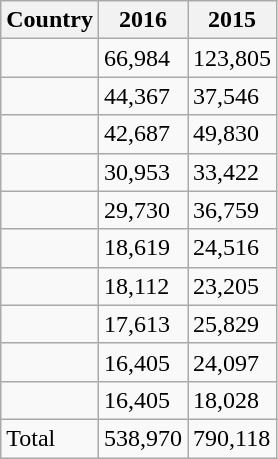<table class="wikitable sortable">
<tr>
<th>Country</th>
<th>2016</th>
<th>2015</th>
</tr>
<tr>
<td></td>
<td>66,984</td>
<td>123,805</td>
</tr>
<tr>
<td></td>
<td>44,367</td>
<td>37,546</td>
</tr>
<tr>
<td></td>
<td>42,687</td>
<td>49,830</td>
</tr>
<tr>
<td></td>
<td>30,953</td>
<td>33,422</td>
</tr>
<tr>
<td></td>
<td>29,730</td>
<td>36,759</td>
</tr>
<tr>
<td></td>
<td>18,619</td>
<td>24,516</td>
</tr>
<tr>
<td></td>
<td>18,112</td>
<td>23,205</td>
</tr>
<tr>
<td></td>
<td>17,613</td>
<td>25,829</td>
</tr>
<tr>
<td></td>
<td>16,405</td>
<td>24,097</td>
</tr>
<tr>
<td></td>
<td>16,405</td>
<td>18,028</td>
</tr>
<tr>
<td>Total</td>
<td>538,970</td>
<td>790,118</td>
</tr>
</table>
